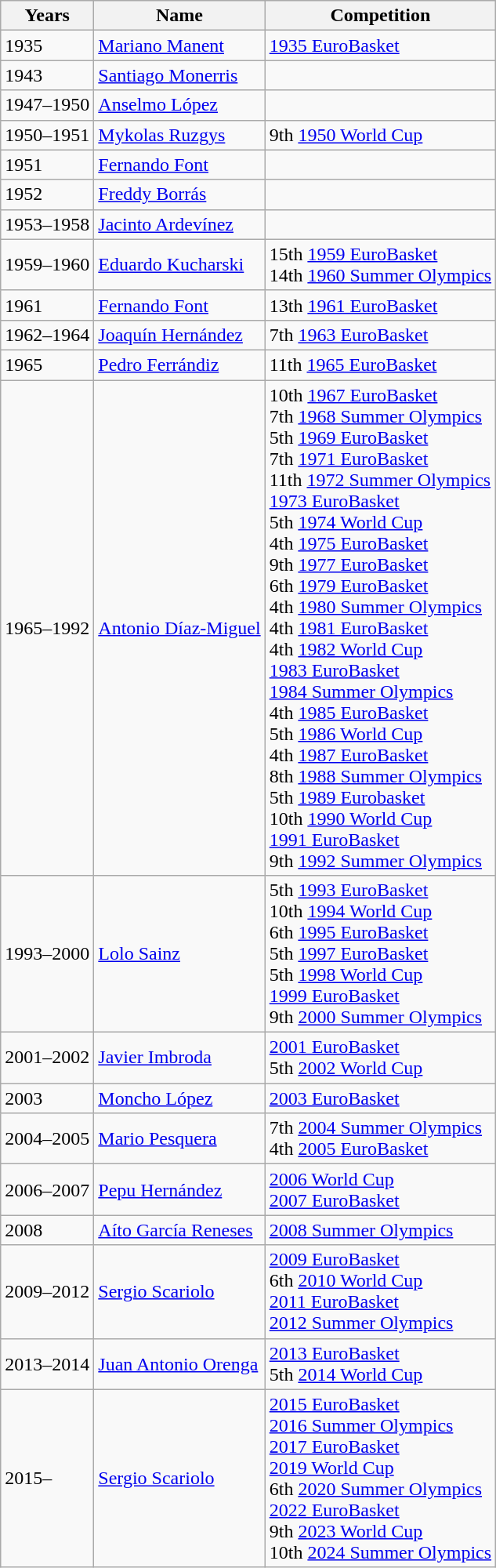<table class="wikitable sortable collapsible" style="text-align:left;">
<tr>
<th>Years</th>
<th>Name</th>
<th>Competition</th>
</tr>
<tr>
<td>1935</td>
<td> <a href='#'>Mariano Manent</a></td>
<td> <a href='#'>1935 EuroBasket</a></td>
</tr>
<tr>
<td>1943</td>
<td> <a href='#'>Santiago Monerris</a></td>
<td></td>
</tr>
<tr>
<td>1947–1950</td>
<td> <a href='#'>Anselmo López</a></td>
<td></td>
</tr>
<tr>
<td>1950–1951</td>
<td> <a href='#'>Mykolas Ruzgys</a></td>
<td>9th <a href='#'>1950 World Cup</a></td>
</tr>
<tr>
<td>1951</td>
<td> <a href='#'>Fernando Font</a></td>
<td></td>
</tr>
<tr>
<td>1952</td>
<td> <a href='#'>Freddy Borrás</a></td>
<td></td>
</tr>
<tr>
<td>1953–1958</td>
<td> <a href='#'>Jacinto Ardevínez</a></td>
<td></td>
</tr>
<tr>
<td>1959–1960</td>
<td> <a href='#'>Eduardo Kucharski</a></td>
<td>15th <a href='#'>1959 EuroBasket</a><br>14th <a href='#'>1960 Summer Olympics</a></td>
</tr>
<tr>
<td>1961</td>
<td> <a href='#'>Fernando Font</a></td>
<td>13th <a href='#'>1961 EuroBasket</a></td>
</tr>
<tr>
<td>1962–1964</td>
<td> <a href='#'>Joaquín Hernández</a></td>
<td>7th <a href='#'>1963 EuroBasket</a></td>
</tr>
<tr>
<td>1965</td>
<td> <a href='#'>Pedro Ferrándiz</a></td>
<td>11th <a href='#'>1965 EuroBasket</a></td>
</tr>
<tr>
<td>1965–1992</td>
<td> <a href='#'>Antonio Díaz-Miguel</a></td>
<td>10th <a href='#'>1967 EuroBasket</a><br>7th <a href='#'>1968 Summer Olympics</a><br>5th <a href='#'>1969 EuroBasket</a><br>7th <a href='#'>1971 EuroBasket</a><br>11th <a href='#'>1972 Summer Olympics</a><br> <a href='#'>1973 EuroBasket</a><br>5th <a href='#'>1974 World Cup</a><br>4th <a href='#'>1975 EuroBasket</a><br>9th <a href='#'>1977 EuroBasket</a><br>6th <a href='#'>1979 EuroBasket</a><br>4th <a href='#'>1980 Summer Olympics</a><br>4th <a href='#'>1981 EuroBasket</a><br>4th <a href='#'>1982 World Cup</a><br> <a href='#'>1983 EuroBasket</a><br> <a href='#'>1984 Summer Olympics</a><br>4th <a href='#'>1985 EuroBasket</a><br>5th <a href='#'>1986 World Cup</a><br>4th <a href='#'>1987 EuroBasket</a><br>8th <a href='#'>1988 Summer Olympics</a><br>5th <a href='#'>1989 Eurobasket</a><br>10th <a href='#'>1990 World Cup</a><br> <a href='#'>1991 EuroBasket</a><br>9th <a href='#'>1992 Summer Olympics</a></td>
</tr>
<tr>
<td>1993–2000</td>
<td> <a href='#'>Lolo Sainz</a></td>
<td>5th <a href='#'>1993 EuroBasket</a><br>10th <a href='#'>1994 World Cup</a><br>6th <a href='#'>1995 EuroBasket</a><br>5th <a href='#'>1997 EuroBasket</a><br>5th <a href='#'>1998 World Cup</a><br> <a href='#'>1999 EuroBasket</a><br>9th <a href='#'>2000 Summer Olympics</a></td>
</tr>
<tr>
<td>2001–2002</td>
<td> <a href='#'>Javier Imbroda</a></td>
<td> <a href='#'>2001 EuroBasket</a><br>5th <a href='#'>2002 World Cup</a></td>
</tr>
<tr>
<td>2003</td>
<td> <a href='#'>Moncho López</a></td>
<td> <a href='#'>2003 EuroBasket</a></td>
</tr>
<tr>
<td>2004–2005</td>
<td> <a href='#'>Mario Pesquera</a></td>
<td>7th <a href='#'>2004 Summer Olympics</a><br>4th <a href='#'>2005 EuroBasket</a></td>
</tr>
<tr>
<td>2006–2007</td>
<td> <a href='#'>Pepu Hernández</a></td>
<td> <a href='#'>2006 World Cup</a><br> <a href='#'>2007 EuroBasket</a></td>
</tr>
<tr>
<td>2008</td>
<td> <a href='#'>Aíto García Reneses</a></td>
<td> <a href='#'>2008 Summer Olympics</a></td>
</tr>
<tr>
<td>2009–2012</td>
<td> <a href='#'>Sergio Scariolo</a></td>
<td> <a href='#'>2009 EuroBasket</a><br>6th <a href='#'>2010 World Cup</a><br> <a href='#'>2011 EuroBasket</a><br> <a href='#'>2012 Summer Olympics</a></td>
</tr>
<tr>
<td>2013–2014</td>
<td> <a href='#'>Juan Antonio Orenga</a></td>
<td> <a href='#'>2013 EuroBasket</a><br>5th <a href='#'>2014 World Cup</a></td>
</tr>
<tr>
<td>2015–</td>
<td> <a href='#'>Sergio Scariolo</a></td>
<td> <a href='#'>2015 EuroBasket</a><br> <a href='#'>2016 Summer Olympics</a><br> <a href='#'>2017 EuroBasket</a><br> <a href='#'>2019 World Cup</a><br>6th <a href='#'>2020 Summer Olympics</a><br> <a href='#'>2022 EuroBasket</a><br>9th <a href='#'>2023 World Cup</a><br>10th <a href='#'>2024 Summer Olympics</a></td>
</tr>
</table>
